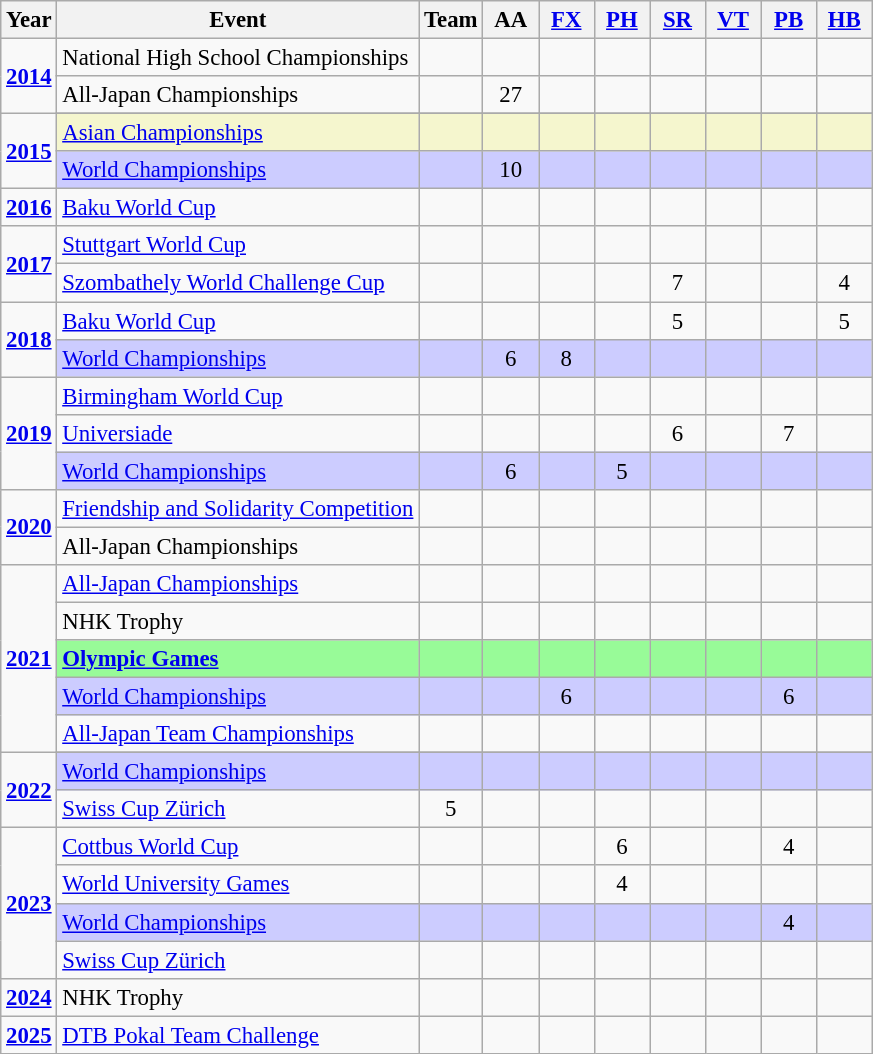<table class="wikitable" style="text-align:center; font-size:95%;">
<tr>
<th align=center>Year</th>
<th align=center>Event</th>
<th style="width:30px;">Team</th>
<th style="width:30px;">AA</th>
<th style="width:30px;"><a href='#'>FX</a></th>
<th style="width:30px;"><a href='#'>PH</a></th>
<th style="width:30px;"><a href='#'>SR</a></th>
<th style="width:30px;"><a href='#'>VT</a></th>
<th style="width:30px;"><a href='#'>PB</a></th>
<th style="width:30px;"><a href='#'>HB</a></th>
</tr>
<tr>
<td rowspan="2"><strong><a href='#'>2014</a></strong></td>
<td align=left>National High School Championships</td>
<td></td>
<td></td>
<td></td>
<td></td>
<td></td>
<td></td>
<td></td>
<td></td>
</tr>
<tr>
<td align=left>All-Japan Championships</td>
<td></td>
<td>27</td>
<td></td>
<td></td>
<td></td>
<td></td>
<td></td>
<td></td>
</tr>
<tr>
<td rowspan="3"><strong><a href='#'>2015</a></strong></td>
</tr>
<tr bgcolor=#F5F6CE>
<td align=left><a href='#'>Asian Championships</a></td>
<td></td>
<td></td>
<td></td>
<td></td>
<td></td>
<td></td>
<td></td>
<td></td>
</tr>
<tr bgcolor=#CCCCFF>
<td align=left><a href='#'>World Championships</a></td>
<td></td>
<td>10</td>
<td></td>
<td></td>
<td></td>
<td></td>
<td></td>
<td></td>
</tr>
<tr>
<td rowspan="1"><strong><a href='#'>2016</a></strong></td>
<td align=left><a href='#'>Baku World Cup</a></td>
<td></td>
<td></td>
<td></td>
<td></td>
<td></td>
<td></td>
<td></td>
<td></td>
</tr>
<tr>
<td rowspan="2"><strong><a href='#'>2017</a></strong></td>
<td align=left><a href='#'>Stuttgart World Cup</a></td>
<td></td>
<td></td>
<td></td>
<td></td>
<td></td>
<td></td>
<td></td>
</tr>
<tr>
<td align=left><a href='#'>Szombathely World Challenge Cup</a></td>
<td></td>
<td></td>
<td></td>
<td></td>
<td>7</td>
<td></td>
<td></td>
<td>4</td>
</tr>
<tr>
<td rowspan="2"><strong><a href='#'>2018</a></strong></td>
<td align=left><a href='#'>Baku World Cup</a></td>
<td></td>
<td></td>
<td></td>
<td></td>
<td>5</td>
<td></td>
<td></td>
<td>5</td>
</tr>
<tr bgcolor=#CCCCFF>
<td align=left><a href='#'>World Championships</a></td>
<td></td>
<td>6</td>
<td>8</td>
<td></td>
<td></td>
<td></td>
<td></td>
<td></td>
</tr>
<tr>
<td rowspan="3"><strong><a href='#'>2019</a></strong></td>
<td align=left><a href='#'>Birmingham World Cup</a></td>
<td></td>
<td></td>
<td></td>
<td></td>
<td></td>
<td></td>
<td></td>
</tr>
<tr>
<td align=left><a href='#'>Universiade</a></td>
<td></td>
<td></td>
<td></td>
<td></td>
<td>6</td>
<td></td>
<td>7</td>
<td></td>
</tr>
<tr bgcolor="#CCCCFF">
<td align="left"><a href='#'>World Championships</a></td>
<td></td>
<td>6</td>
<td></td>
<td>5</td>
<td></td>
<td></td>
<td></td>
<td></td>
</tr>
<tr>
<td rowspan="2"><strong><a href='#'>2020</a></strong></td>
<td align=left><a href='#'>Friendship and Solidarity Competition</a></td>
<td></td>
<td></td>
<td></td>
<td></td>
<td></td>
<td></td>
<td></td>
<td></td>
</tr>
<tr>
<td align=left>All-Japan Championships</td>
<td></td>
<td></td>
<td></td>
<td></td>
<td></td>
<td></td>
<td></td>
<td></td>
</tr>
<tr>
<td rowspan="5"><strong><a href='#'>2021</a></strong></td>
<td align=left><a href='#'>All-Japan Championships</a></td>
<td></td>
<td></td>
<td></td>
<td></td>
<td></td>
<td></td>
<td></td>
<td></td>
</tr>
<tr>
<td align=left>NHK Trophy</td>
<td></td>
<td></td>
<td></td>
<td></td>
<td></td>
<td></td>
<td></td>
<td></td>
</tr>
<tr bgcolor="#98FB98">
<td align="left"><strong><a href='#'>Olympic Games</a></strong></td>
<td></td>
<td></td>
<td></td>
<td></td>
<td></td>
<td></td>
<td></td>
<td></td>
</tr>
<tr bgcolor=#CCCCFF>
<td align=left><a href='#'>World Championships</a></td>
<td></td>
<td></td>
<td>6</td>
<td></td>
<td></td>
<td></td>
<td>6</td>
<td></td>
</tr>
<tr>
<td align=left><a href='#'>All-Japan Team Championships</a></td>
<td></td>
<td></td>
<td></td>
<td></td>
<td></td>
<td></td>
<td></td>
<td></td>
</tr>
<tr>
<td rowspan="3"><strong><a href='#'>2022</a></strong></td>
</tr>
<tr bgcolor=#CCCCFF>
<td align=left><a href='#'>World Championships</a></td>
<td></td>
<td></td>
<td></td>
<td></td>
<td></td>
<td></td>
<td></td>
<td></td>
</tr>
<tr>
<td align=left><a href='#'>Swiss Cup Zürich</a></td>
<td>5</td>
<td></td>
<td></td>
<td></td>
<td></td>
<td></td>
<td></td>
<td></td>
</tr>
<tr>
<td rowspan="4"><strong><a href='#'>2023</a></strong></td>
<td align=left><a href='#'>Cottbus World Cup</a></td>
<td></td>
<td></td>
<td></td>
<td>6</td>
<td></td>
<td></td>
<td>4</td>
<td></td>
</tr>
<tr>
<td align=left><a href='#'>World University Games</a></td>
<td></td>
<td></td>
<td></td>
<td>4</td>
<td></td>
<td></td>
<td></td>
<td></td>
</tr>
<tr bgcolor=#CCCCFF>
<td align=left><a href='#'>World Championships</a></td>
<td></td>
<td></td>
<td></td>
<td></td>
<td></td>
<td></td>
<td>4</td>
<td></td>
</tr>
<tr>
<td align=left><a href='#'>Swiss Cup Zürich</a></td>
<td></td>
<td></td>
<td></td>
<td></td>
<td></td>
<td></td>
<td></td>
<td></td>
</tr>
<tr>
<td rowspan="1"><strong><a href='#'>2024</a></strong></td>
<td align=left>NHK Trophy</td>
<td></td>
<td></td>
<td></td>
<td></td>
<td></td>
<td></td>
<td></td>
<td></td>
</tr>
<tr>
<td rowspan="1"><strong><a href='#'>2025</a></strong></td>
<td align=left><a href='#'>DTB Pokal Team Challenge</a></td>
<td></td>
<td></td>
<td></td>
<td></td>
<td></td>
<td></td>
<td></td>
<td></td>
</tr>
</table>
